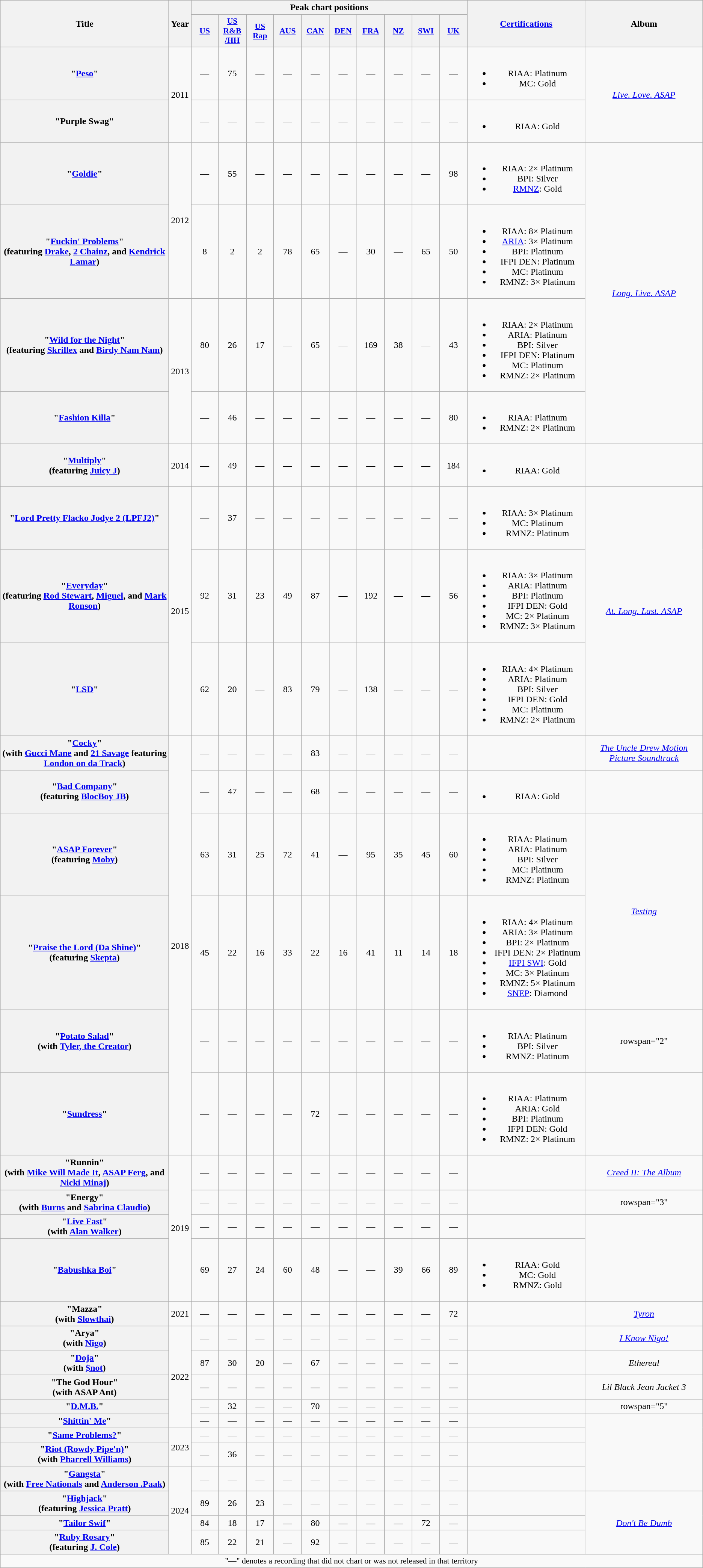<table class="wikitable plainrowheaders" style="text-align:center;" border="1">
<tr>
<th scope="col" rowspan="2" style="width:19em;">Title</th>
<th scope="col" rowspan="2" style="width:1em;">Year</th>
<th scope="col" colspan="10">Peak chart positions</th>
<th scope="col" rowspan="2" style="width:13em;"><a href='#'>Certifications</a></th>
<th scope="col" rowspan="2" style="width:13em;">Album</th>
</tr>
<tr>
<th scope="col" style="width:3em;font-size:90%;"><a href='#'>US</a><br></th>
<th scope="col" style="width:3em;font-size:90%;"><a href='#'>US<br>R&B<br>/HH</a><br></th>
<th scope="col" style="width:3em;font-size:90%;"><a href='#'>US<br>Rap</a><br></th>
<th scope="col" style="width:3em;font-size:90%;"><a href='#'>AUS</a><br></th>
<th scope="col" style="width:3em;font-size:90%;"><a href='#'>CAN</a><br></th>
<th scope="col" style="width:3em;font-size:90%;"><a href='#'>DEN</a><br></th>
<th scope="col" style="width:3em;font-size:90%;"><a href='#'>FRA</a><br></th>
<th scope="col" style="width:3em;font-size:90%;"><a href='#'>NZ</a><br></th>
<th scope="col" style="width:3em;font-size:90%;"><a href='#'>SWI</a><br></th>
<th scope="col" style="width:3em;font-size:90%;"><a href='#'>UK</a><br></th>
</tr>
<tr>
<th scope="row">"<a href='#'>Peso</a>"</th>
<td rowspan="2">2011</td>
<td>—</td>
<td>75</td>
<td>—</td>
<td>—</td>
<td>—</td>
<td>—</td>
<td>—</td>
<td>—</td>
<td>—</td>
<td>—</td>
<td><br><ul><li>RIAA: Platinum</li><li>MC: Gold</li></ul></td>
<td rowspan="2"><em><a href='#'>Live. Love. ASAP</a></em></td>
</tr>
<tr>
<th scope="row">"Purple Swag"</th>
<td>—</td>
<td>—</td>
<td>—</td>
<td>—</td>
<td>—</td>
<td>—</td>
<td>—</td>
<td>—</td>
<td>—</td>
<td>—</td>
<td><br><ul><li>RIAA: Gold</li></ul></td>
</tr>
<tr>
<th scope="row">"<a href='#'>Goldie</a>"</th>
<td rowspan="2">2012</td>
<td>—</td>
<td>55</td>
<td>—</td>
<td>—</td>
<td>—</td>
<td>—</td>
<td>—</td>
<td>—</td>
<td>—</td>
<td>98</td>
<td><br><ul><li>RIAA: 2× Platinum</li><li>BPI: Silver</li><li><a href='#'>RMNZ</a>: Gold</li></ul></td>
<td rowspan="4"><em><a href='#'>Long. Live. ASAP</a></em></td>
</tr>
<tr>
<th scope="row">"<a href='#'>Fuckin' Problems</a>"<br><span>(featuring <a href='#'>Drake</a>, <a href='#'>2 Chainz</a>, and <a href='#'>Kendrick Lamar</a>)</span></th>
<td>8</td>
<td>2</td>
<td>2</td>
<td>78</td>
<td>65</td>
<td>—</td>
<td>30</td>
<td>—</td>
<td>65</td>
<td>50</td>
<td><br><ul><li>RIAA: 8× Platinum</li><li><a href='#'>ARIA</a>: 3× Platinum</li><li>BPI: Platinum</li><li>IFPI DEN: Platinum</li><li>MC: Platinum</li><li>RMNZ: 3× Platinum</li></ul></td>
</tr>
<tr>
<th scope="row">"<a href='#'>Wild for the Night</a>"<br><span>(featuring <a href='#'>Skrillex</a> and <a href='#'>Birdy Nam Nam</a>)</span></th>
<td rowspan="2">2013</td>
<td>80</td>
<td>26</td>
<td>17</td>
<td>—</td>
<td>65</td>
<td>—</td>
<td>169</td>
<td>38</td>
<td>—</td>
<td>43</td>
<td><br><ul><li>RIAA: 2× Platinum</li><li>ARIA: Platinum</li><li>BPI: Silver</li><li>IFPI DEN: Platinum</li><li>MC: Platinum</li><li>RMNZ: 2× Platinum</li></ul></td>
</tr>
<tr>
<th scope="row">"<a href='#'>Fashion Killa</a>"</th>
<td>—</td>
<td>46</td>
<td>—</td>
<td>—</td>
<td>—</td>
<td>—</td>
<td>—</td>
<td>—</td>
<td>—</td>
<td>80</td>
<td><br><ul><li>RIAA: Platinum</li><li>RMNZ: 2× Platinum</li></ul></td>
</tr>
<tr>
<th scope="row">"<a href='#'>Multiply</a>"<br><span>(featuring <a href='#'>Juicy J</a>)</span></th>
<td>2014</td>
<td>—</td>
<td>49</td>
<td>—</td>
<td>—</td>
<td>—</td>
<td>—</td>
<td>—</td>
<td>—</td>
<td>—</td>
<td>184</td>
<td><br><ul><li>RIAA: Gold</li></ul></td>
<td></td>
</tr>
<tr>
<th scope="row">"<a href='#'>Lord Pretty Flacko Jodye 2 (LPFJ2)</a>"</th>
<td rowspan="3">2015</td>
<td>—</td>
<td>37</td>
<td>—</td>
<td>—</td>
<td>—</td>
<td>—</td>
<td>—</td>
<td>—</td>
<td>—</td>
<td>—</td>
<td><br><ul><li>RIAA: 3× Platinum</li><li>MC: Platinum</li><li>RMNZ: Platinum</li></ul></td>
<td rowspan="3"><em><a href='#'>At. Long. Last. ASAP</a></em></td>
</tr>
<tr>
<th scope="row">"<a href='#'>Everyday</a>"<br><span>(featuring <a href='#'>Rod Stewart</a>, <a href='#'>Miguel</a>, and <a href='#'>Mark Ronson</a>)</span></th>
<td>92</td>
<td>31</td>
<td>23</td>
<td>49</td>
<td>87</td>
<td>—</td>
<td>192</td>
<td>—</td>
<td>—</td>
<td>56</td>
<td><br><ul><li>RIAA: 3× Platinum</li><li>ARIA: Platinum</li><li>BPI: Platinum</li><li>IFPI DEN: Gold</li><li>MC: 2× Platinum</li><li>RMNZ: 3× Platinum</li></ul></td>
</tr>
<tr>
<th scope="row">"<a href='#'>LSD</a>"</th>
<td>62</td>
<td>20</td>
<td>—</td>
<td>83</td>
<td>79</td>
<td>—</td>
<td>138</td>
<td>—</td>
<td>—</td>
<td>—</td>
<td><br><ul><li>RIAA: 4× Platinum</li><li>ARIA: Platinum</li><li>BPI: Silver</li><li>IFPI DEN: Gold</li><li>MC: Platinum</li><li>RMNZ: 2× Platinum</li></ul></td>
</tr>
<tr>
<th scope="row">"<a href='#'>Cocky</a>"<br><span>(with <a href='#'>Gucci Mane</a> and <a href='#'>21 Savage</a> featuring <a href='#'>London on da Track</a>)</span></th>
<td rowspan="6">2018</td>
<td>—</td>
<td>—</td>
<td>—</td>
<td>—</td>
<td>83</td>
<td>—</td>
<td>—</td>
<td>—</td>
<td>—</td>
<td>—</td>
<td></td>
<td><em><a href='#'>The Uncle Drew Motion Picture Soundtrack</a></em></td>
</tr>
<tr>
<th scope="row">"<a href='#'>Bad Company</a>"<br><span>(featuring <a href='#'>BlocBoy JB</a>)</span></th>
<td>—</td>
<td>47</td>
<td>—</td>
<td>—</td>
<td>68</td>
<td>—</td>
<td>—</td>
<td>—</td>
<td>—</td>
<td>—</td>
<td><br><ul><li>RIAA: Gold</li></ul></td>
<td></td>
</tr>
<tr>
<th scope="row">"<a href='#'>ASAP Forever</a>"<br><span>(featuring <a href='#'>Moby</a>)</span></th>
<td>63</td>
<td>31</td>
<td>25</td>
<td>72</td>
<td>41</td>
<td>—</td>
<td>95</td>
<td>35</td>
<td>45</td>
<td>60</td>
<td><br><ul><li>RIAA: Platinum</li><li>ARIA: Platinum</li><li>BPI: Silver</li><li>MC: Platinum</li><li>RMNZ: Platinum</li></ul></td>
<td rowspan="2"><em><a href='#'>Testing</a></em></td>
</tr>
<tr>
<th scope="row">"<a href='#'>Praise the Lord (Da Shine)</a>"<br><span>(featuring <a href='#'>Skepta</a>)</span></th>
<td>45</td>
<td>22</td>
<td>16</td>
<td>33</td>
<td>22</td>
<td>16</td>
<td>41</td>
<td>11</td>
<td>14</td>
<td>18</td>
<td><br><ul><li>RIAA: 4× Platinum</li><li>ARIA: 3× Platinum</li><li>BPI: 2× Platinum</li><li>IFPI DEN: 2× Platinum</li><li><a href='#'>IFPI SWI</a>: Gold</li><li>MC: 3× Platinum</li><li>RMNZ: 5× Platinum</li><li><a href='#'>SNEP</a>: Diamond</li></ul></td>
</tr>
<tr>
<th scope="row">"<a href='#'>Potato Salad</a>"<br><span>(with <a href='#'>Tyler, the Creator</a>)</span></th>
<td>—</td>
<td>—</td>
<td>—</td>
<td>—</td>
<td>—</td>
<td>—</td>
<td>—</td>
<td>—</td>
<td>—</td>
<td>—</td>
<td><br><ul><li>RIAA: Platinum</li><li>BPI: Silver</li><li>RMNZ: Platinum</li></ul></td>
<td>rowspan="2" </td>
</tr>
<tr>
<th scope="row">"<a href='#'>Sundress</a>"</th>
<td>—</td>
<td>—</td>
<td>—</td>
<td>—</td>
<td>72</td>
<td>—</td>
<td>—</td>
<td>—</td>
<td>—</td>
<td>—</td>
<td><br><ul><li>RIAA: Platinum</li><li>ARIA: Gold</li><li>BPI: Platinum</li><li>IFPI DEN: Gold</li><li>RMNZ: 2× Platinum</li></ul></td>
</tr>
<tr>
<th scope="row">"Runnin"<br><span>(with <a href='#'>Mike Will Made It</a>, <a href='#'>ASAP Ferg</a>, and <a href='#'>Nicki Minaj</a>)</span></th>
<td rowspan="4">2019</td>
<td>—</td>
<td>—</td>
<td>—</td>
<td>—</td>
<td>—</td>
<td>—</td>
<td>—</td>
<td>—</td>
<td>—</td>
<td>—</td>
<td></td>
<td><em><a href='#'>Creed II: The Album</a></em></td>
</tr>
<tr>
<th scope="row">"Energy"<br><span>(with <a href='#'>Burns</a> and <a href='#'>Sabrina Claudio</a>)</span></th>
<td>—</td>
<td>—</td>
<td>—</td>
<td>—</td>
<td>—</td>
<td>—</td>
<td>—</td>
<td>—</td>
<td>—</td>
<td>—</td>
<td></td>
<td>rowspan="3" </td>
</tr>
<tr>
<th scope="row">"<a href='#'>Live Fast</a>"<br><span>(with <a href='#'>Alan Walker</a>)</span></th>
<td>—</td>
<td>—</td>
<td>—</td>
<td>—</td>
<td>—</td>
<td>—</td>
<td>—</td>
<td>—</td>
<td>—</td>
<td>—</td>
<td></td>
</tr>
<tr>
<th scope="row">"<a href='#'>Babushka Boi</a>"</th>
<td>69</td>
<td>27</td>
<td>24</td>
<td>60</td>
<td>48</td>
<td>—</td>
<td>—</td>
<td>39<br></td>
<td>66</td>
<td>89</td>
<td><br><ul><li>RIAA: Gold</li><li>MC: Gold</li><li>RMNZ: Gold</li></ul></td>
</tr>
<tr>
<th scope="row">"Mazza"<br><span>(with <a href='#'>Slowthai</a>)</span></th>
<td>2021</td>
<td>—</td>
<td>—</td>
<td>—</td>
<td>—</td>
<td>—</td>
<td>—</td>
<td>—</td>
<td>—</td>
<td>—</td>
<td>72</td>
<td></td>
<td><em><a href='#'>Tyron</a></em></td>
</tr>
<tr>
<th scope="row">"Arya"<br><span>(with <a href='#'>Nigo</a>)</span></th>
<td rowspan="5">2022</td>
<td>—</td>
<td>—</td>
<td>—</td>
<td>—</td>
<td>—</td>
<td>—</td>
<td>—</td>
<td>—</td>
<td>—</td>
<td>—</td>
<td></td>
<td><em><a href='#'>I Know Nigo!</a></em></td>
</tr>
<tr>
<th scope="row">"<a href='#'>Doja</a>"<br><span>(with <a href='#'>$not</a>)</span></th>
<td>87</td>
<td>30</td>
<td>20</td>
<td>—</td>
<td>67</td>
<td>—</td>
<td>—</td>
<td>—</td>
<td>—</td>
<td>—</td>
<td></td>
<td><em>Ethereal</em></td>
</tr>
<tr>
<th scope="row">"The God Hour"<br><span>(with ASAP Ant)</span></th>
<td>—</td>
<td>—</td>
<td>—</td>
<td>—</td>
<td>—</td>
<td>—</td>
<td>—</td>
<td>—</td>
<td>—</td>
<td>—</td>
<td></td>
<td><em>Lil Black Jean Jacket 3</em></td>
</tr>
<tr>
<th scope="row">"<a href='#'>D.M.B.</a>"</th>
<td>—</td>
<td>32</td>
<td>—</td>
<td>—</td>
<td>70</td>
<td>—</td>
<td>—</td>
<td>—</td>
<td>—</td>
<td>—</td>
<td></td>
<td>rowspan="5" </td>
</tr>
<tr>
<th scope="row">"<a href='#'>Shittin' Me</a>"</th>
<td>—</td>
<td>—</td>
<td>—</td>
<td>—</td>
<td>—</td>
<td>—</td>
<td>—</td>
<td>—</td>
<td>—</td>
<td>—</td>
<td></td>
</tr>
<tr>
<th scope="row">"<a href='#'>Same Problems?</a>"</th>
<td rowspan="2">2023</td>
<td>—</td>
<td>—</td>
<td>—</td>
<td>—</td>
<td>—</td>
<td>—</td>
<td>—</td>
<td>—</td>
<td>—</td>
<td>—</td>
<td></td>
</tr>
<tr>
<th scope="row">"<a href='#'>Riot (Rowdy Pipe'n)</a>"<br><span>(with <a href='#'>Pharrell Williams</a>)</span></th>
<td>—</td>
<td>36</td>
<td>—</td>
<td>—</td>
<td>—</td>
<td>—</td>
<td>—</td>
<td>—</td>
<td>—</td>
<td>—</td>
<td></td>
</tr>
<tr>
<th scope="row">"<a href='#'>Gangsta</a>"<br><span>(with <a href='#'>Free Nationals</a> and <a href='#'>Anderson .Paak</a>)</span></th>
<td rowspan="4">2024</td>
<td>—</td>
<td>—</td>
<td>—</td>
<td>—</td>
<td>—</td>
<td>—</td>
<td>—</td>
<td>—</td>
<td>—</td>
<td>—</td>
<td></td>
</tr>
<tr>
<th scope="row">"<a href='#'>Highjack</a>"<br><span>(featuring <a href='#'>Jessica Pratt</a>)</span></th>
<td>89</td>
<td>26</td>
<td>23</td>
<td>—</td>
<td>—</td>
<td>—</td>
<td>—</td>
<td>—</td>
<td>—</td>
<td>—</td>
<td></td>
<td rowspan="3"><em><a href='#'>Don't Be Dumb</a></em></td>
</tr>
<tr>
<th scope="row">"<a href='#'>Tailor Swif</a>"</th>
<td>84</td>
<td>18</td>
<td>17</td>
<td>—</td>
<td>80</td>
<td>—</td>
<td>—</td>
<td>—</td>
<td>72</td>
<td>—</td>
<td></td>
</tr>
<tr>
<th scope="row">"<a href='#'>Ruby Rosary</a>"<br><span>(featuring <a href='#'>J. Cole</a>)</span></th>
<td>85</td>
<td>22</td>
<td>21</td>
<td>—</td>
<td>92</td>
<td>—</td>
<td>—</td>
<td>—</td>
<td>—</td>
<td>—</td>
<td></td>
</tr>
<tr>
<td colspan="15" style="font-size:90%">"—" denotes a recording that did not chart or was not released in that territory</td>
</tr>
</table>
